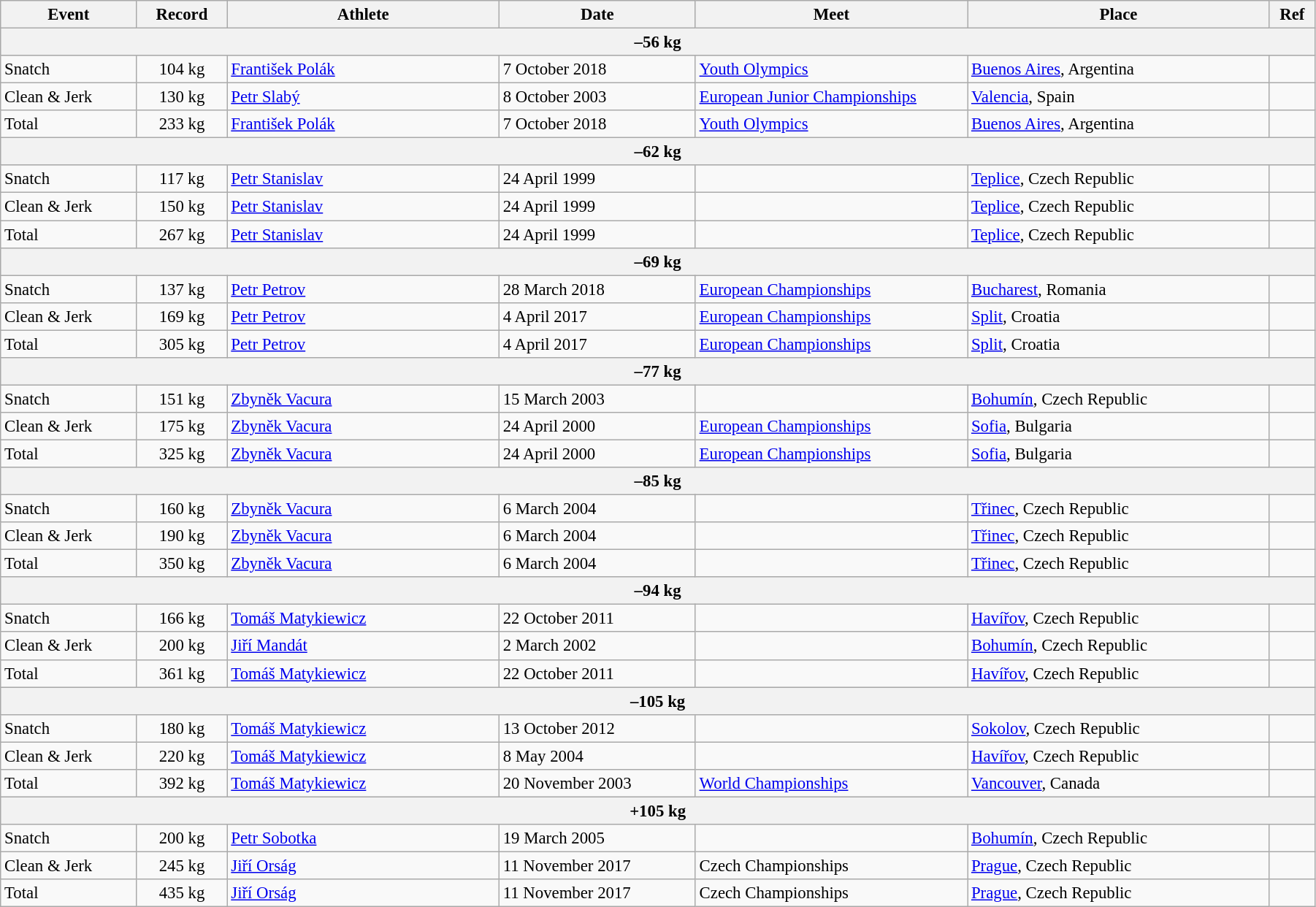<table class="wikitable" style="font-size:95%; width: 95%;">
<tr>
<th width=9%>Event</th>
<th width=6%>Record</th>
<th width=18%>Athlete</th>
<th width=13%>Date</th>
<th width=18%>Meet</th>
<th width=20%>Place</th>
<th width=3%>Ref</th>
</tr>
<tr bgcolor="#DDDDDD">
<th colspan="7">–56 kg</th>
</tr>
<tr>
<td>Snatch</td>
<td align=center>104 kg</td>
<td><a href='#'>František Polák</a></td>
<td>7 October 2018</td>
<td><a href='#'>Youth Olympics</a></td>
<td><a href='#'>Buenos Aires</a>, Argentina</td>
<td></td>
</tr>
<tr>
<td>Clean & Jerk</td>
<td align=center>130 kg</td>
<td><a href='#'>Petr Slabý</a></td>
<td>8 October 2003</td>
<td><a href='#'>European Junior Championships</a></td>
<td><a href='#'>Valencia</a>, Spain</td>
<td></td>
</tr>
<tr>
<td>Total</td>
<td align=center>233 kg</td>
<td><a href='#'>František Polák</a></td>
<td>7 October 2018</td>
<td><a href='#'>Youth Olympics</a></td>
<td><a href='#'>Buenos Aires</a>, Argentina</td>
<td></td>
</tr>
<tr bgcolor="#DDDDDD">
<th colspan="7">–62 kg</th>
</tr>
<tr>
<td>Snatch</td>
<td align=center>117 kg</td>
<td><a href='#'>Petr Stanislav</a></td>
<td>24 April 1999</td>
<td></td>
<td><a href='#'>Teplice</a>, Czech Republic</td>
<td></td>
</tr>
<tr>
<td>Clean & Jerk</td>
<td align=center>150 kg</td>
<td><a href='#'>Petr Stanislav</a></td>
<td>24 April 1999</td>
<td></td>
<td><a href='#'>Teplice</a>, Czech Republic</td>
<td></td>
</tr>
<tr>
<td>Total</td>
<td align=center>267 kg</td>
<td><a href='#'>Petr Stanislav</a></td>
<td>24 April 1999</td>
<td></td>
<td><a href='#'>Teplice</a>, Czech Republic</td>
<td></td>
</tr>
<tr bgcolor="#DDDDDD">
<th colspan="7">–69 kg</th>
</tr>
<tr>
<td>Snatch</td>
<td align=center>137 kg</td>
<td><a href='#'>Petr Petrov</a></td>
<td>28 March 2018</td>
<td><a href='#'>European Championships</a></td>
<td><a href='#'>Bucharest</a>, Romania</td>
<td></td>
</tr>
<tr>
<td>Clean & Jerk</td>
<td align=center>169 kg</td>
<td><a href='#'>Petr Petrov</a></td>
<td>4 April 2017</td>
<td><a href='#'>European Championships</a></td>
<td><a href='#'>Split</a>, Croatia</td>
<td></td>
</tr>
<tr>
<td>Total</td>
<td align=center>305 kg</td>
<td><a href='#'>Petr Petrov</a></td>
<td>4 April 2017</td>
<td><a href='#'>European Championships</a></td>
<td><a href='#'>Split</a>, Croatia</td>
<td></td>
</tr>
<tr bgcolor="#DDDDDD">
<th colspan="7">–77 kg</th>
</tr>
<tr>
<td>Snatch</td>
<td align=center>151 kg</td>
<td><a href='#'>Zbyněk Vacura</a></td>
<td>15 March 2003</td>
<td></td>
<td><a href='#'>Bohumín</a>, Czech Republic</td>
<td></td>
</tr>
<tr>
<td>Clean & Jerk</td>
<td align=center>175 kg</td>
<td><a href='#'>Zbyněk Vacura</a></td>
<td>24 April 2000</td>
<td><a href='#'>European Championships</a></td>
<td><a href='#'>Sofia</a>, Bulgaria</td>
<td></td>
</tr>
<tr>
<td>Total</td>
<td align=center>325 kg</td>
<td><a href='#'>Zbyněk Vacura</a></td>
<td>24 April 2000</td>
<td><a href='#'>European Championships</a></td>
<td><a href='#'>Sofia</a>, Bulgaria</td>
<td></td>
</tr>
<tr bgcolor="#DDDDDD">
<th colspan="7">–85 kg</th>
</tr>
<tr>
<td>Snatch</td>
<td align=center>160 kg</td>
<td><a href='#'>Zbyněk Vacura</a></td>
<td>6 March 2004</td>
<td></td>
<td><a href='#'>Třinec</a>, Czech Republic</td>
<td></td>
</tr>
<tr>
<td>Clean & Jerk</td>
<td align=center>190 kg</td>
<td><a href='#'>Zbyněk Vacura</a></td>
<td>6 March 2004</td>
<td></td>
<td><a href='#'>Třinec</a>, Czech Republic</td>
<td></td>
</tr>
<tr>
<td>Total</td>
<td align=center>350 kg</td>
<td><a href='#'>Zbyněk Vacura</a></td>
<td>6 March 2004</td>
<td></td>
<td><a href='#'>Třinec</a>, Czech Republic</td>
<td></td>
</tr>
<tr bgcolor="#DDDDDD">
<th colspan="7">–94 kg</th>
</tr>
<tr>
<td>Snatch</td>
<td align=center>166 kg</td>
<td><a href='#'>Tomáš Matykiewicz</a></td>
<td>22 October 2011</td>
<td></td>
<td><a href='#'>Havířov</a>, Czech Republic</td>
<td></td>
</tr>
<tr>
<td>Clean & Jerk</td>
<td align=center>200 kg</td>
<td><a href='#'>Jiří Mandát</a></td>
<td>2 March 2002</td>
<td></td>
<td><a href='#'>Bohumín</a>, Czech Republic</td>
<td></td>
</tr>
<tr>
<td>Total</td>
<td align=center>361 kg</td>
<td><a href='#'>Tomáš Matykiewicz</a></td>
<td>22 October 2011</td>
<td></td>
<td><a href='#'>Havířov</a>, Czech Republic</td>
<td></td>
</tr>
<tr bgcolor="#DDDDDD">
<th colspan="7">–105 kg</th>
</tr>
<tr>
<td>Snatch</td>
<td align=center>180 kg</td>
<td><a href='#'>Tomáš Matykiewicz</a></td>
<td>13 October 2012</td>
<td></td>
<td><a href='#'>Sokolov</a>, Czech Republic</td>
<td></td>
</tr>
<tr>
<td>Clean & Jerk</td>
<td align=center>220 kg</td>
<td><a href='#'>Tomáš Matykiewicz</a></td>
<td>8 May 2004</td>
<td></td>
<td><a href='#'>Havířov</a>, Czech Republic</td>
<td></td>
</tr>
<tr>
<td>Total</td>
<td align=center>392 kg</td>
<td><a href='#'>Tomáš Matykiewicz</a></td>
<td>20 November 2003</td>
<td><a href='#'>World Championships</a></td>
<td><a href='#'>Vancouver</a>, Canada</td>
<td></td>
</tr>
<tr bgcolor="#DDDDDD">
<th colspan="7">+105 kg</th>
</tr>
<tr>
<td>Snatch</td>
<td align=center>200 kg</td>
<td><a href='#'>Petr Sobotka</a></td>
<td>19 March 2005</td>
<td></td>
<td><a href='#'>Bohumín</a>, Czech Republic</td>
<td></td>
</tr>
<tr>
<td>Clean & Jerk</td>
<td align=center>245 kg</td>
<td><a href='#'>Jiří Orság</a></td>
<td>11 November 2017</td>
<td>Czech Championships</td>
<td><a href='#'>Prague</a>, Czech Republic</td>
<td></td>
</tr>
<tr>
<td>Total</td>
<td align=center>435 kg</td>
<td><a href='#'>Jiří Orság</a></td>
<td>11 November 2017</td>
<td>Czech Championships</td>
<td><a href='#'>Prague</a>, Czech Republic</td>
<td></td>
</tr>
</table>
